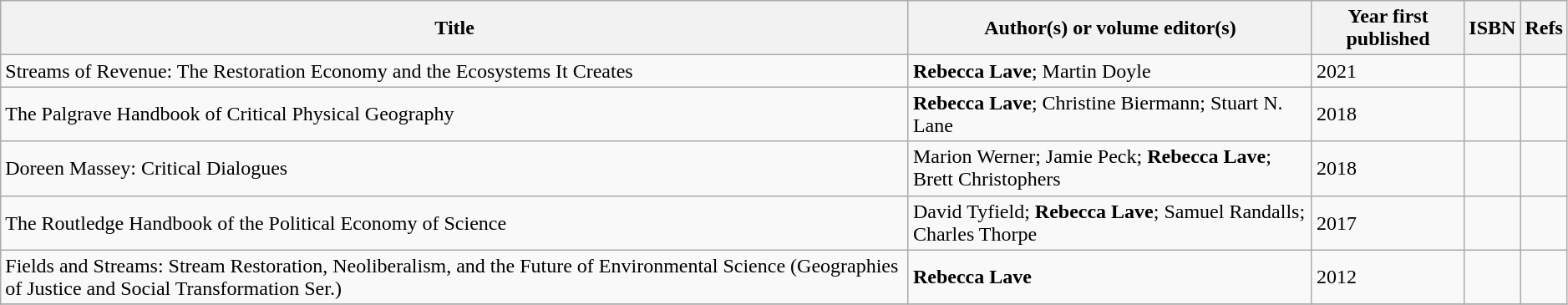<table class="wikitable sortable" style="width:99%;">
<tr>
<th style="text-align:center;">Title</th>
<th style="text-align:center;">Author(s) or volume editor(s)</th>
<th stype="text-align:center;">Year first published</th>
<th stype="text-align:center;">ISBN</th>
<th style="text-align:center;">Refs</th>
</tr>
<tr>
<td>Streams of Revenue: The Restoration Economy and the Ecosystems It Creates</td>
<td><strong>Rebecca Lave</strong>; Martin Doyle</td>
<td>2021</td>
<td></td>
<td></td>
</tr>
<tr>
<td>The Palgrave Handbook of Critical Physical Geography</td>
<td><strong>Rebecca Lave</strong>; Christine Biermann; Stuart N. Lane</td>
<td>2018</td>
<td></td>
<td></td>
</tr>
<tr>
<td>Doreen Massey: Critical Dialogues</td>
<td>Marion Werner; Jamie Peck; <strong>Rebecca Lave</strong>; Brett Christophers</td>
<td>2018</td>
<td></td>
<td></td>
</tr>
<tr>
<td>The Routledge Handbook of the Political Economy of Science</td>
<td>David Tyfield; <strong>Rebecca Lave</strong>; Samuel Randalls; Charles Thorpe</td>
<td>2017</td>
<td></td>
<td></td>
</tr>
<tr>
<td>Fields and Streams: Stream Restoration, Neoliberalism, and the Future of Environmental Science (Geographies of Justice and Social Transformation Ser.)</td>
<td><strong>Rebecca Lave</strong></td>
<td>2012</td>
<td></td>
<td></td>
</tr>
<tr>
</tr>
</table>
